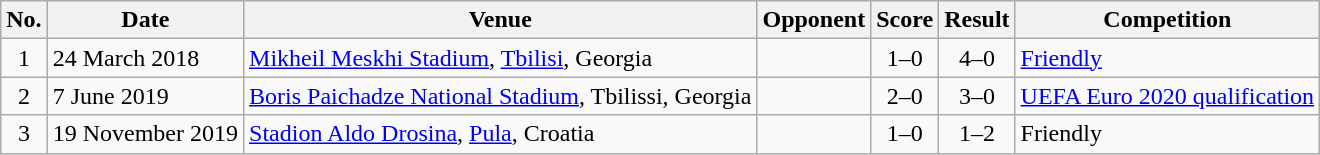<table class="wikitable sortable">
<tr>
<th scope="col">No.</th>
<th scope="col">Date</th>
<th scope="col">Venue</th>
<th scope="col">Opponent</th>
<th scope="col">Score</th>
<th scope="col">Result</th>
<th scope="col">Competition</th>
</tr>
<tr>
<td align="center">1</td>
<td>24 March 2018</td>
<td><a href='#'>Mikheil Meskhi Stadium</a>, <a href='#'>Tbilisi</a>, Georgia</td>
<td></td>
<td align="center">1–0</td>
<td align="center">4–0</td>
<td><a href='#'>Friendly</a></td>
</tr>
<tr>
<td align="center">2</td>
<td>7 June 2019</td>
<td><a href='#'>Boris Paichadze National Stadium</a>, Tbilissi, Georgia</td>
<td></td>
<td align="center">2–0</td>
<td align="center">3–0</td>
<td><a href='#'>UEFA Euro 2020 qualification</a></td>
</tr>
<tr>
<td align="center">3</td>
<td>19 November 2019</td>
<td><a href='#'>Stadion Aldo Drosina</a>, <a href='#'>Pula</a>, Croatia</td>
<td></td>
<td align="center">1–0</td>
<td align="center">1–2</td>
<td>Friendly</td>
</tr>
</table>
